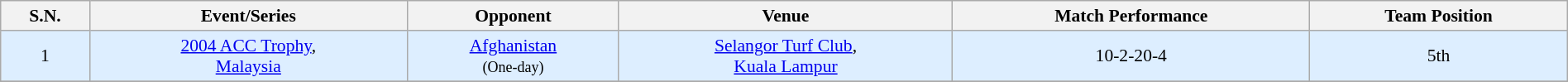<table class="wikitable sortable" style="font-size:90%; width: 100%; text-align: center;">
<tr>
<th>S.N.</th>
<th>Event/Series</th>
<th>Opponent</th>
<th>Venue</th>
<th>Match Performance</th>
<th>Team Position</th>
</tr>
<tr style="background:#ddeeff">
<td>1</td>
<td><a href='#'>2004 ACC Trophy</a>,<br><a href='#'>Malaysia</a></td>
<td> <a href='#'>Afghanistan</a><br><small>(One-day)</small></td>
<td><a href='#'>Selangor Turf Club</a>,<br><a href='#'>Kuala Lampur</a></td>
<td>10-2-20-4<br></td>
<td>5th</td>
</tr>
<tr>
</tr>
</table>
